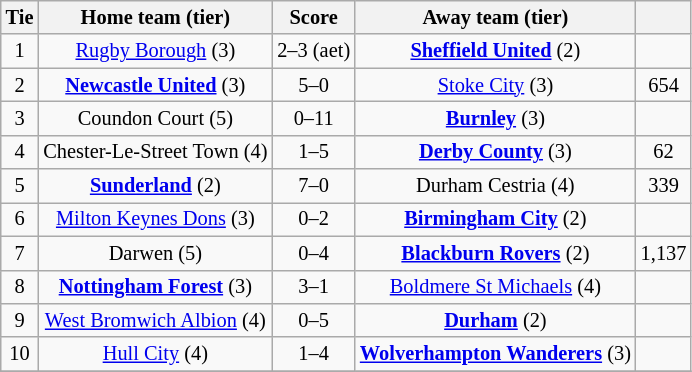<table class="wikitable" style="text-align:center; font-size:85%">
<tr>
<th>Tie</th>
<th>Home team (tier)</th>
<th>Score</th>
<th>Away team (tier)</th>
<th></th>
</tr>
<tr>
<td>1</td>
<td><a href='#'>Rugby Borough</a> (3)</td>
<td>2–3 (aet)</td>
<td><strong><a href='#'>Sheffield United</a></strong> (2)</td>
<td></td>
</tr>
<tr>
<td>2</td>
<td><strong><a href='#'>Newcastle United</a></strong> (3)</td>
<td>5–0</td>
<td><a href='#'>Stoke City</a> (3)</td>
<td>654</td>
</tr>
<tr>
<td>3</td>
<td>Coundon Court (5)</td>
<td>0–11</td>
<td><strong><a href='#'>Burnley</a></strong> (3)</td>
<td></td>
</tr>
<tr>
<td>4</td>
<td>Chester-Le-Street Town (4)</td>
<td>1–5</td>
<td><strong><a href='#'>Derby County</a></strong> (3)</td>
<td>62</td>
</tr>
<tr>
<td>5</td>
<td><strong><a href='#'>Sunderland</a></strong> (2)</td>
<td>7–0</td>
<td>Durham Cestria (4)</td>
<td>339</td>
</tr>
<tr>
<td>6</td>
<td><a href='#'>Milton Keynes Dons</a> (3)</td>
<td>0–2</td>
<td><strong><a href='#'>Birmingham City</a></strong> (2)</td>
<td></td>
</tr>
<tr>
<td>7</td>
<td>Darwen (5)</td>
<td>0–4</td>
<td><strong><a href='#'>Blackburn Rovers</a></strong> (2)</td>
<td>1,137</td>
</tr>
<tr>
<td>8</td>
<td><strong><a href='#'>Nottingham Forest</a></strong> (3)</td>
<td>3–1</td>
<td><a href='#'>Boldmere St Michaels</a> (4)</td>
<td></td>
</tr>
<tr>
<td>9</td>
<td><a href='#'>West Bromwich Albion</a> (4)</td>
<td>0–5</td>
<td><strong><a href='#'>Durham</a></strong> (2)</td>
<td></td>
</tr>
<tr>
<td>10</td>
<td><a href='#'>Hull City</a> (4)</td>
<td>1–4</td>
<td><strong><a href='#'>Wolverhampton Wanderers</a></strong> (3)</td>
<td></td>
</tr>
<tr>
</tr>
</table>
